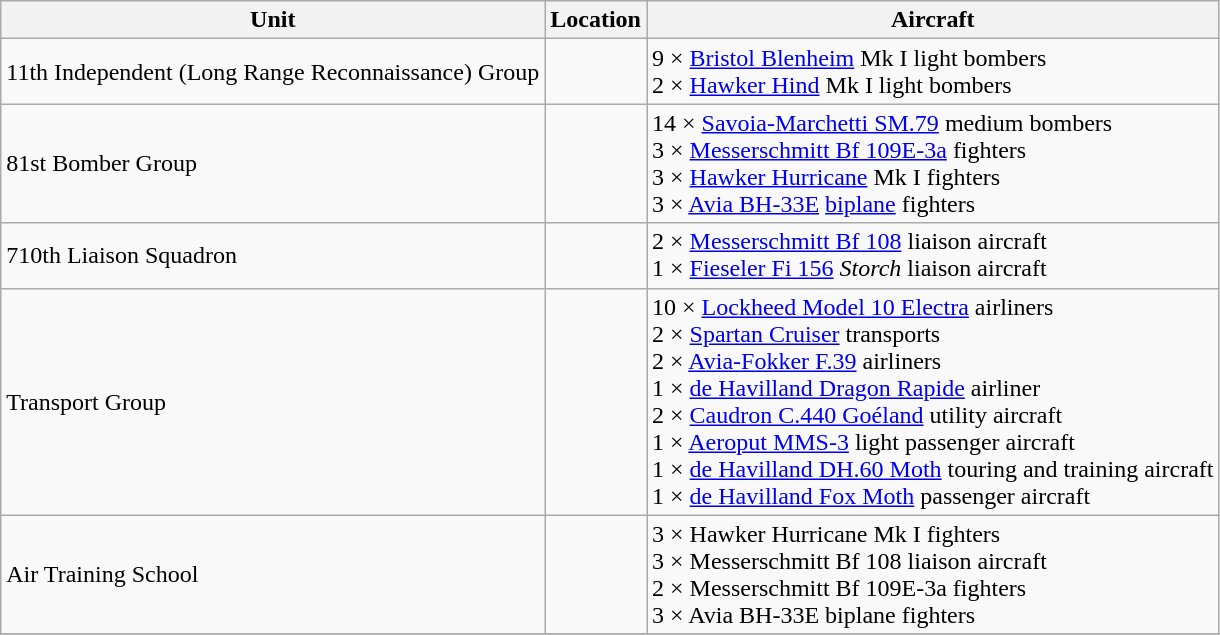<table class="wikitable">
<tr>
<th scope="col">Unit</th>
<th scope="col">Location</th>
<th scope="col">Aircraft</th>
</tr>
<tr>
<td>11th Independent (Long Range Reconnaissance) Group</td>
<td></td>
<td>9 × <a href='#'>Bristol Blenheim</a> Mk I light bombers<br>2 × <a href='#'>Hawker Hind</a> Mk I light bombers</td>
</tr>
<tr>
<td>81st Bomber Group</td>
<td></td>
<td>14 × <a href='#'>Savoia-Marchetti SM.79</a> medium bombers<br>3 × <a href='#'>Messerschmitt Bf 109E-3a</a> fighters<br>3 × <a href='#'>Hawker Hurricane</a> Mk I fighters<br>3 × <a href='#'>Avia BH-33E</a> <a href='#'>biplane</a> fighters</td>
</tr>
<tr>
<td>710th Liaison Squadron</td>
<td></td>
<td>2 × <a href='#'>Messerschmitt Bf 108</a> liaison aircraft<br>1 × <a href='#'>Fieseler Fi 156</a> <em>Storch</em> liaison aircraft</td>
</tr>
<tr>
<td>Transport Group</td>
<td></td>
<td>10 × <a href='#'>Lockheed Model 10 Electra</a> airliners<br>2 × <a href='#'>Spartan Cruiser</a> transports<br>2 × <a href='#'>Avia-Fokker F.39</a> airliners<br>1 × <a href='#'>de Havilland Dragon Rapide</a> airliner<br>2 × <a href='#'>Caudron C.440 Goéland</a> utility aircraft<br>1 × <a href='#'>Aeroput MMS-3</a> light passenger aircraft<br>1 × <a href='#'>de Havilland DH.60 Moth</a> touring and training aircraft<br>1 × <a href='#'>de Havilland Fox Moth</a> passenger aircraft</td>
</tr>
<tr>
<td>Air Training School</td>
<td></td>
<td>3 × Hawker Hurricane Mk I fighters<br>3 × Messerschmitt Bf 108 liaison aircraft<br>2 × Messerschmitt Bf 109E-3a fighters<br>3 × Avia BH-33E biplane fighters</td>
</tr>
<tr>
</tr>
</table>
